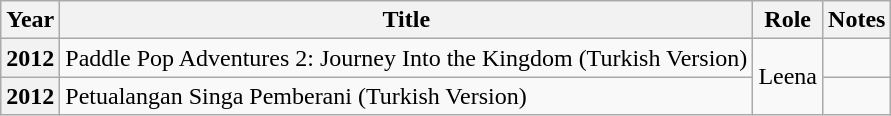<table class="wikitable plainrowheaders sortable">
<tr>
<th scope="col">Year</th>
<th scope="col">Title</th>
<th scope="col">Role</th>
<th scope="col" class="unsortable">Notes</th>
</tr>
<tr>
<th scope="row">2012</th>
<td>Paddle Pop Adventures 2: Journey Into the Kingdom (Turkish Version)</td>
<td rowspan=2">Leena</td>
<td></td>
</tr>
<tr>
<th scope="row">2012</th>
<td>Petualangan Singa Pemberani (Turkish Version)</td>
<td></td>
</tr>
</table>
